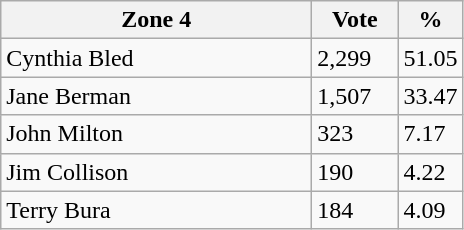<table class="wikitable">
<tr>
<th bgcolor="#DDDDFF" width="200px">Zone 4</th>
<th bgcolor="#DDDDFF" width="50px">Vote</th>
<th bgcolor="#DDDDFF" width="30px">%</th>
</tr>
<tr>
<td>Cynthia Bled</td>
<td>2,299</td>
<td>51.05</td>
</tr>
<tr>
<td>Jane Berman</td>
<td>1,507</td>
<td>33.47</td>
</tr>
<tr>
<td>John Milton</td>
<td>323</td>
<td>7.17</td>
</tr>
<tr>
<td>Jim Collison</td>
<td>190</td>
<td>4.22</td>
</tr>
<tr>
<td>Terry Bura</td>
<td>184</td>
<td>4.09</td>
</tr>
</table>
